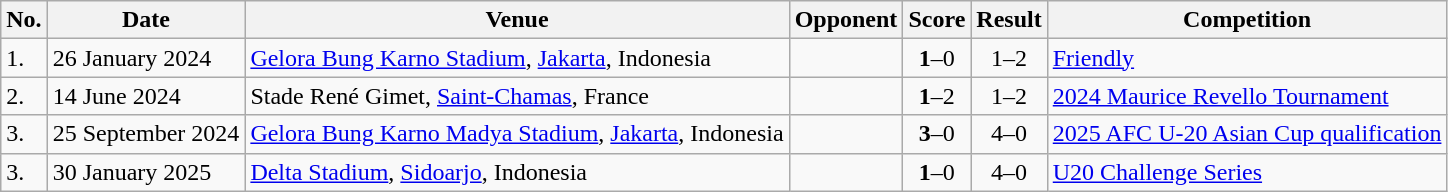<table class="wikitable">
<tr>
<th>No.</th>
<th>Date</th>
<th>Venue</th>
<th>Opponent</th>
<th>Score</th>
<th>Result</th>
<th>Competition</th>
</tr>
<tr>
<td>1.</td>
<td>26 January 2024</td>
<td><a href='#'>Gelora Bung Karno Stadium</a>, <a href='#'>Jakarta</a>, Indonesia</td>
<td></td>
<td align=center><strong>1</strong>–0</td>
<td align=center>1–2</td>
<td><a href='#'>Friendly</a></td>
</tr>
<tr>
<td>2.</td>
<td>14 June 2024</td>
<td>Stade René Gimet, <a href='#'>Saint-Chamas</a>, France</td>
<td></td>
<td align=center><strong>1</strong>–2</td>
<td align=center>1–2</td>
<td><a href='#'>2024 Maurice Revello Tournament</a></td>
</tr>
<tr>
<td>3.</td>
<td>25 September 2024</td>
<td><a href='#'>Gelora Bung Karno Madya Stadium</a>, <a href='#'>Jakarta</a>, Indonesia</td>
<td></td>
<td align=center><strong>3</strong>–0</td>
<td align=center>4–0</td>
<td><a href='#'>2025 AFC U-20 Asian Cup qualification</a></td>
</tr>
<tr>
<td>3.</td>
<td>30 January 2025</td>
<td><a href='#'>Delta Stadium</a>, <a href='#'>Sidoarjo</a>, Indonesia</td>
<td></td>
<td align=center><strong>1</strong>–0</td>
<td align=center>4–0</td>
<td><a href='#'>U20 Challenge Series</a></td>
</tr>
</table>
